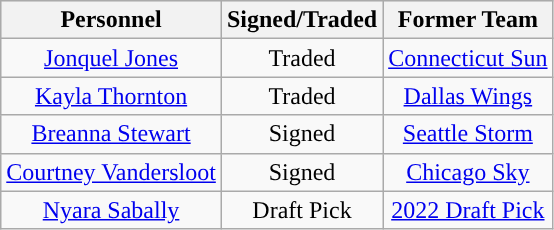<table class="wikitable" style="text-align: center">
<tr align="center" bgcolor="#dddddd">
<th><strong>Personnel</strong></th>
<th><strong>Signed/Traded</strong></th>
<th><strong>Former Team</strong></th>
</tr>
<tr>
<td><a href='#'>Jonquel Jones</a></td>
<td>Traded</td>
<td><a href='#'>Connecticut Sun</a></td>
</tr>
<tr>
<td><a href='#'>Kayla Thornton</a></td>
<td>Traded</td>
<td><a href='#'>Dallas Wings</a></td>
</tr>
<tr>
<td><a href='#'>Breanna Stewart</a></td>
<td>Signed</td>
<td><a href='#'>Seattle Storm</a></td>
</tr>
<tr>
<td><a href='#'>Courtney Vandersloot</a></td>
<td>Signed</td>
<td><a href='#'>Chicago Sky</a></td>
</tr>
<tr>
<td><a href='#'>Nyara Sabally</a></td>
<td>Draft Pick</td>
<td><a href='#'>2022 Draft Pick</a></td>
</tr>
</table>
